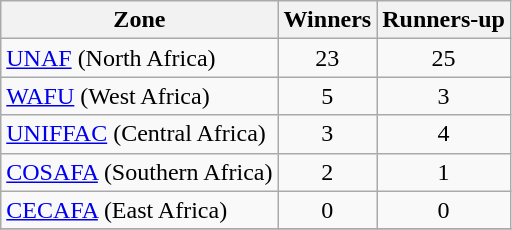<table class="wikitable sortable">
<tr>
<th>Zone</th>
<th>Winners</th>
<th>Runners-up</th>
</tr>
<tr>
<td><a href='#'>UNAF</a> (North Africa)</td>
<td align=center>23</td>
<td align=center>25</td>
</tr>
<tr>
<td><a href='#'>WAFU</a> (West Africa)</td>
<td align=center>5</td>
<td align=center>3</td>
</tr>
<tr>
<td><a href='#'>UNIFFAC</a> (Central Africa)</td>
<td align=center>3</td>
<td align=center>4</td>
</tr>
<tr>
<td><a href='#'>COSAFA</a> (Southern Africa)</td>
<td align=center>2</td>
<td align=center>1</td>
</tr>
<tr>
<td><a href='#'>CECAFA</a> (East Africa)</td>
<td align=center>0</td>
<td align=center>0</td>
</tr>
<tr>
</tr>
</table>
